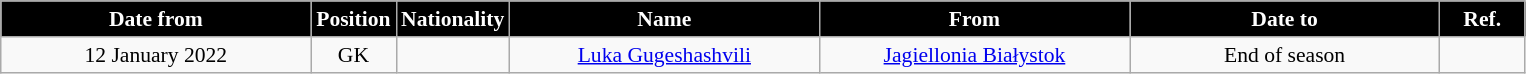<table class="wikitable" style="text-align:center; font-size:90%; ">
<tr>
<th style="background:#000000; color:#fff; width:200px;">Date from</th>
<th style="background:#000000; color:#fff; width:50px;">Position</th>
<th style="background:#000000; color:#fff; width:50px;">Nationality</th>
<th style="background:#000000; color:#fff; width:200px;">Name</th>
<th style="background:#000000; color:#fff; width:200px;">From</th>
<th style="background:#000000; color:#fff; width:200px;">Date to</th>
<th style="background:#000000; color:#fff; width:50px;">Ref.</th>
</tr>
<tr>
<td>12 January 2022</td>
<td>GK</td>
<td></td>
<td><a href='#'>Luka Gugeshashvili</a></td>
<td><a href='#'>Jagiellonia Białystok</a></td>
<td>End of season</td>
<td></td>
</tr>
</table>
